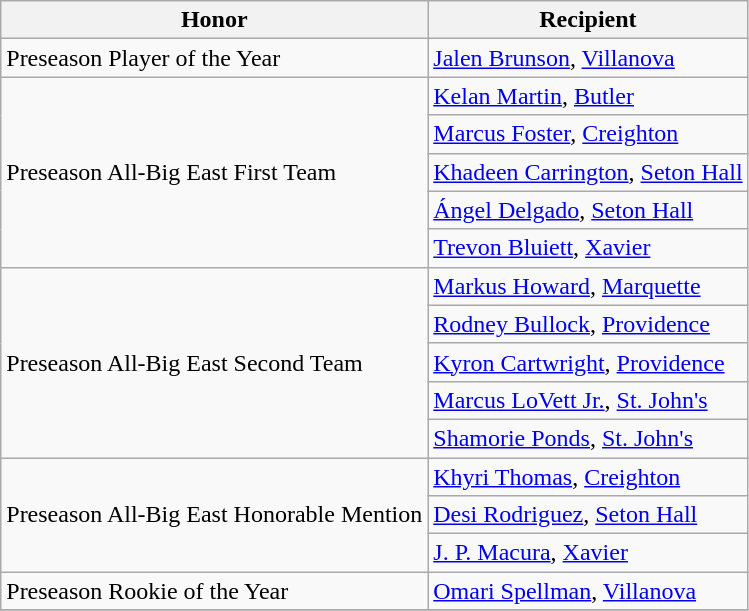<table class="wikitable" border="1">
<tr>
<th>Honor</th>
<th>Recipient</th>
</tr>
<tr>
<td>Preseason Player of the Year</td>
<td><a href='#'>Jalen Brunson</a>, <a href='#'>Villanova</a></td>
</tr>
<tr>
<td rowspan=5 valign=middle>Preseason All-Big East First Team</td>
<td><a href='#'>Kelan Martin</a>, <a href='#'>Butler</a></td>
</tr>
<tr>
<td><a href='#'>Marcus Foster</a>, <a href='#'>Creighton</a></td>
</tr>
<tr>
<td><a href='#'>Khadeen Carrington</a>, <a href='#'>Seton Hall</a></td>
</tr>
<tr>
<td><a href='#'>Ángel Delgado</a>, <a href='#'>Seton Hall</a></td>
</tr>
<tr>
<td><a href='#'>Trevon Bluiett</a>, <a href='#'>Xavier</a></td>
</tr>
<tr>
<td rowspan=5 valign=middle>Preseason All-Big East Second Team</td>
<td><a href='#'>Markus Howard</a>, <a href='#'>Marquette</a></td>
</tr>
<tr>
<td><a href='#'>Rodney Bullock</a>, <a href='#'>Providence</a></td>
</tr>
<tr>
<td><a href='#'>Kyron Cartwright</a>, <a href='#'>Providence</a></td>
</tr>
<tr>
<td><a href='#'>Marcus LoVett Jr.</a>, <a href='#'>St. John's</a></td>
</tr>
<tr>
<td><a href='#'>Shamorie Ponds</a>, <a href='#'>St. John's</a></td>
</tr>
<tr>
<td rowspan=3 valign=middle>Preseason All-Big East Honorable Mention</td>
<td><a href='#'>Khyri Thomas</a>, <a href='#'>Creighton</a></td>
</tr>
<tr>
<td><a href='#'>Desi Rodriguez</a>, <a href='#'>Seton Hall</a></td>
</tr>
<tr>
<td><a href='#'>J. P. Macura</a>, <a href='#'>Xavier</a></td>
</tr>
<tr>
<td rowspan=1 valign=middle>Preseason Rookie of the Year</td>
<td><a href='#'>Omari Spellman</a>, <a href='#'>Villanova</a></td>
</tr>
<tr>
</tr>
</table>
